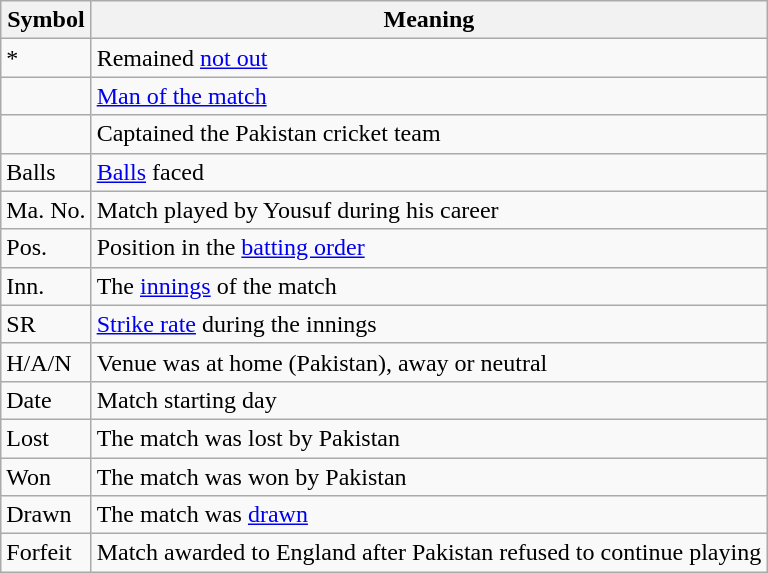<table class="wikitable" border="1">
<tr>
<th>Symbol</th>
<th>Meaning</th>
</tr>
<tr>
<td>*</td>
<td>Remained <a href='#'>not out</a></td>
</tr>
<tr>
<td></td>
<td><a href='#'>Man of the match</a></td>
</tr>
<tr>
<td></td>
<td>Captained the Pakistan cricket team</td>
</tr>
<tr>
<td>Balls</td>
<td><a href='#'>Balls</a> faced</td>
</tr>
<tr>
<td>Ma. No.</td>
<td>Match played by Yousuf during his career</td>
</tr>
<tr>
<td>Pos.</td>
<td>Position in the <a href='#'>batting order</a></td>
</tr>
<tr>
<td>Inn.</td>
<td>The <a href='#'>innings</a> of the match</td>
</tr>
<tr>
<td>SR</td>
<td><a href='#'>Strike rate</a> during the innings</td>
</tr>
<tr>
<td>H/A/N</td>
<td>Venue was at home (Pakistan), away or neutral</td>
</tr>
<tr>
<td>Date</td>
<td>Match starting day</td>
</tr>
<tr>
<td>Lost</td>
<td>The match was lost by Pakistan</td>
</tr>
<tr>
<td>Won</td>
<td>The match was won by Pakistan</td>
</tr>
<tr>
<td>Drawn</td>
<td>The match was <a href='#'>drawn</a></td>
</tr>
<tr>
<td>Forfeit</td>
<td>Match awarded to England after Pakistan refused to continue playing</td>
</tr>
</table>
